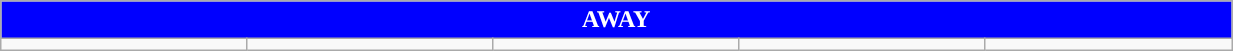<table class="wikitable collapsible collapsed" style="width:65%">
<tr>
<th colspan=6 ! style="color:white; background:blue">AWAY</th>
</tr>
<tr>
<td></td>
<td></td>
<td></td>
<td></td>
<td></td>
</tr>
</table>
